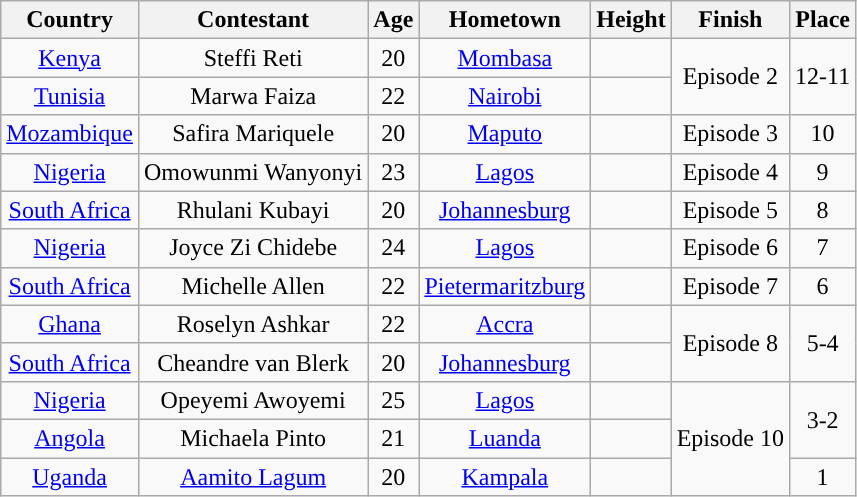<table class="wikitable sortable" style="text-align:center;">
<tr>
<th>Country</th>
<th>Contestant</th>
<th>Age</th>
<th>Hometown</th>
<th>Height</th>
<th>Finish</th>
<th>Place</th>
</tr>
<tr>
<td><a href='#'>Kenya</a></td>
<td>Steffi Reti</td>
<td>20</td>
<td><a href='#'>Mombasa</a></td>
<td></td>
<td rowspan="2">Episode 2</td>
<td rowspan="2">12-11</td>
</tr>
<tr>
<td><a href='#'>Tunisia</a></td>
<td>Marwa Faiza</td>
<td>22</td>
<td><a href='#'>Nairobi</a></td>
<td></td>
</tr>
<tr>
<td><a href='#'>Mozambique</a></td>
<td>Safira Mariquele</td>
<td>20</td>
<td><a href='#'>Maputo</a></td>
<td></td>
<td>Episode 3</td>
<td>10</td>
</tr>
<tr>
<td><a href='#'>Nigeria</a></td>
<td>Omowunmi Wanyonyi</td>
<td>23</td>
<td><a href='#'>Lagos</a></td>
<td></td>
<td>Episode 4</td>
<td>9</td>
</tr>
<tr>
<td><a href='#'>South Africa</a></td>
<td>Rhulani Kubayi</td>
<td>20</td>
<td><a href='#'>Johannesburg</a></td>
<td></td>
<td>Episode 5</td>
<td>8</td>
</tr>
<tr>
<td><a href='#'>Nigeria</a></td>
<td>Joyce Zi Chidebe</td>
<td>24</td>
<td><a href='#'>Lagos</a></td>
<td></td>
<td>Episode 6</td>
<td>7</td>
</tr>
<tr>
<td><a href='#'>South Africa</a></td>
<td>Michelle Allen</td>
<td>22</td>
<td><a href='#'>Pietermaritzburg</a></td>
<td></td>
<td>Episode 7</td>
<td>6</td>
</tr>
<tr>
<td><a href='#'>Ghana</a></td>
<td>Roselyn Ashkar</td>
<td>22</td>
<td><a href='#'>Accra</a></td>
<td></td>
<td rowspan="2">Episode 8</td>
<td rowspan="2">5-4</td>
</tr>
<tr>
<td><a href='#'>South Africa</a></td>
<td>Cheandre van Blerk</td>
<td>20</td>
<td><a href='#'>Johannesburg</a></td>
<td></td>
</tr>
<tr>
<td><a href='#'>Nigeria</a></td>
<td>Opeyemi Awoyemi</td>
<td>25</td>
<td><a href='#'>Lagos</a></td>
<td></td>
<td rowspan="3">Episode 10</td>
<td rowspan="2">3-2</td>
</tr>
<tr>
<td><a href='#'>Angola</a></td>
<td>Michaela Pinto</td>
<td>21</td>
<td><a href='#'>Luanda</a></td>
<td></td>
</tr>
<tr>
<td><a href='#'>Uganda</a></td>
<td><a href='#'>Aamito Lagum</a></td>
<td>20</td>
<td><a href='#'>Kampala</a></td>
<td></td>
<td>1</td>
</tr>
</table>
